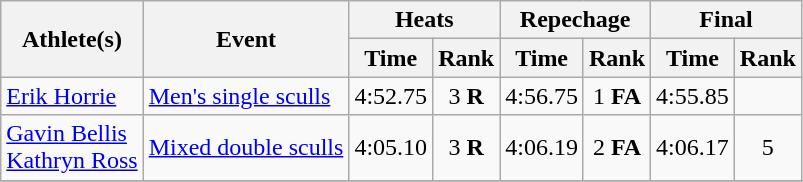<table class="wikitable">
<tr>
<th rowspan="2">Athlete(s)</th>
<th rowspan="2">Event</th>
<th colspan="2">Heats</th>
<th colspan="2">Repechage</th>
<th colspan="2">Final</th>
</tr>
<tr>
<th>Time</th>
<th>Rank</th>
<th>Time</th>
<th>Rank</th>
<th>Time</th>
<th>Rank</th>
</tr>
<tr>
<td><a href='#'>Erik Horrie</a></td>
<td><a href='#'>Men's single sculls</a></td>
<td align="center">4:52.75</td>
<td align="center">3 <strong>R</strong></td>
<td align="center">4:56.75</td>
<td align="center">1 <strong>FA</strong></td>
<td align="center">4:55.85</td>
<td align="center"></td>
</tr>
<tr>
<td><a href='#'>Gavin Bellis</a><br><a href='#'>Kathryn Ross</a></td>
<td><a href='#'>Mixed double sculls</a></td>
<td align="center">4:05.10</td>
<td align="center">3 <strong>R</strong></td>
<td align="center">4:06.19</td>
<td align="center">2 <strong>FA</strong></td>
<td align="center">4:06.17</td>
<td align="center">5</td>
</tr>
<tr>
</tr>
</table>
